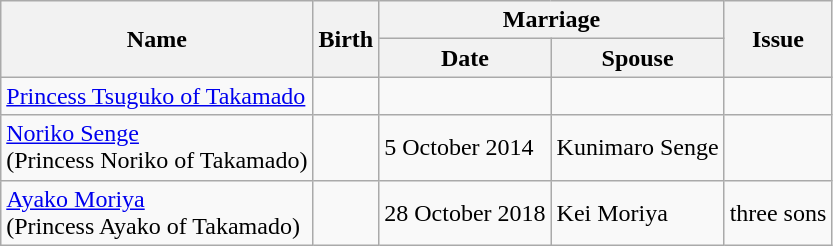<table class="wikitable">
<tr>
<th rowspan="2" scope="col">Name</th>
<th rowspan="2" scope="col">Birth</th>
<th colspan="2" scope="col">Marriage</th>
<th rowspan="2" scope="col">Issue</th>
</tr>
<tr>
<th scope="col">Date</th>
<th scope="col">Spouse</th>
</tr>
<tr>
<td><a href='#'>Princess Tsuguko of Takamado</a></td>
<td></td>
<td></td>
<td></td>
<td></td>
</tr>
<tr>
<td><a href='#'>Noriko Senge</a><br>(Princess Noriko of Takamado)</td>
<td></td>
<td>5 October 2014</td>
<td>Kunimaro Senge</td>
<td></td>
</tr>
<tr>
<td><a href='#'>Ayako Moriya</a><br>(Princess Ayako of Takamado)</td>
<td></td>
<td>28 October 2018</td>
<td>Kei Moriya</td>
<td>three sons</td>
</tr>
</table>
